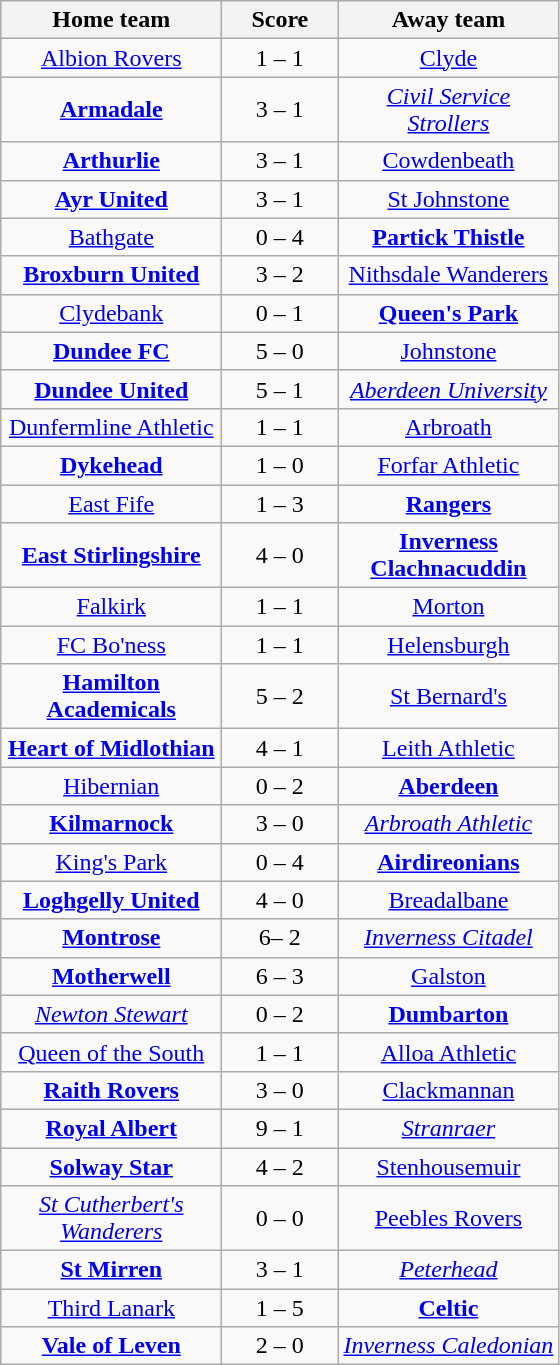<table class="wikitable" style="text-align: center">
<tr>
<th width=140>Home team</th>
<th width=70>Score</th>
<th width=140>Away team</th>
</tr>
<tr>
<td><a href='#'>Albion Rovers</a></td>
<td>1 – 1</td>
<td><a href='#'>Clyde</a></td>
</tr>
<tr>
<td><strong><a href='#'>Armadale</a></strong></td>
<td>3 – 1</td>
<td><em><a href='#'>Civil Service Strollers</a></em></td>
</tr>
<tr>
<td><strong><a href='#'>Arthurlie</a></strong></td>
<td>3 – 1</td>
<td><a href='#'>Cowdenbeath</a></td>
</tr>
<tr>
<td><strong><a href='#'>Ayr United</a></strong></td>
<td>3 –  1</td>
<td><a href='#'>St Johnstone</a></td>
</tr>
<tr>
<td><a href='#'>Bathgate</a></td>
<td>0 – 4</td>
<td><strong><a href='#'>Partick Thistle</a></strong></td>
</tr>
<tr>
<td><strong><a href='#'>Broxburn United</a></strong></td>
<td>3 – 2</td>
<td><a href='#'>Nithsdale Wanderers</a></td>
</tr>
<tr>
<td><a href='#'>Clydebank</a></td>
<td>0 – 1</td>
<td><strong><a href='#'>Queen's Park</a></strong></td>
</tr>
<tr>
<td><strong><a href='#'>Dundee FC</a></strong></td>
<td>5 – 0</td>
<td><a href='#'>Johnstone</a></td>
</tr>
<tr>
<td><strong><a href='#'>Dundee United</a></strong></td>
<td>5 – 1</td>
<td><em><a href='#'>Aberdeen University</a></em></td>
</tr>
<tr>
<td><a href='#'>Dunfermline Athletic</a></td>
<td>1 – 1</td>
<td><a href='#'>Arbroath</a></td>
</tr>
<tr>
<td><strong><a href='#'>Dykehead</a></strong></td>
<td>1 – 0</td>
<td><a href='#'>Forfar Athletic</a></td>
</tr>
<tr>
<td><a href='#'>East Fife</a></td>
<td>1 – 3</td>
<td><strong><a href='#'>Rangers</a></strong></td>
</tr>
<tr>
<td><strong><a href='#'>East Stirlingshire</a></strong></td>
<td>4 – 0</td>
<td><strong><a href='#'>Inverness Clachnacuddin</a></strong></td>
</tr>
<tr>
<td><a href='#'>Falkirk</a></td>
<td>1 – 1</td>
<td><a href='#'>Morton</a></td>
</tr>
<tr>
<td><a href='#'>FC Bo'ness</a></td>
<td>1 – 1</td>
<td><a href='#'>Helensburgh</a></td>
</tr>
<tr>
<td><strong><a href='#'>Hamilton Academicals</a></strong></td>
<td>5 – 2</td>
<td><a href='#'>St Bernard's</a></td>
</tr>
<tr>
<td><strong><a href='#'>Heart of Midlothian</a></strong></td>
<td>4 – 1</td>
<td><a href='#'>Leith Athletic</a></td>
</tr>
<tr>
<td><a href='#'>Hibernian</a></td>
<td>0 – 2</td>
<td><strong><a href='#'>Aberdeen</a></strong></td>
</tr>
<tr>
<td><strong><a href='#'>Kilmarnock</a></strong></td>
<td>3 – 0</td>
<td><em><a href='#'>Arbroath Athletic</a></em></td>
</tr>
<tr>
<td><a href='#'>King's Park</a></td>
<td>0 – 4</td>
<td><strong><a href='#'>Airdireonians</a></strong></td>
</tr>
<tr>
<td><strong><a href='#'>Loghgelly United</a></strong></td>
<td>4 – 0</td>
<td><a href='#'>Breadalbane</a></td>
</tr>
<tr>
<td><strong><a href='#'>Montrose</a></strong></td>
<td>6– 2</td>
<td><em><a href='#'>Inverness Citadel</a></em></td>
</tr>
<tr>
<td><strong><a href='#'>Motherwell</a></strong></td>
<td>6 – 3</td>
<td><a href='#'>Galston</a></td>
</tr>
<tr>
<td><em><a href='#'>Newton Stewart</a></em></td>
<td>0 – 2</td>
<td><strong><a href='#'>Dumbarton</a></strong></td>
</tr>
<tr>
<td><a href='#'>Queen of the South</a></td>
<td>1 – 1</td>
<td><a href='#'>Alloa Athletic</a></td>
</tr>
<tr>
<td><strong><a href='#'>Raith Rovers</a></strong></td>
<td>3 – 0</td>
<td><a href='#'>Clackmannan</a></td>
</tr>
<tr>
<td><strong><a href='#'>Royal Albert</a></strong></td>
<td>9 – 1</td>
<td><em><a href='#'>Stranraer</a></em></td>
</tr>
<tr>
<td><strong><a href='#'>Solway Star</a></strong></td>
<td>4 – 2</td>
<td><a href='#'>Stenhousemuir</a></td>
</tr>
<tr>
<td><em><a href='#'>St Cutherbert's Wanderers</a></em></td>
<td>0 – 0</td>
<td><a href='#'>Peebles Rovers</a></td>
</tr>
<tr>
<td><strong><a href='#'>St Mirren</a></strong></td>
<td>3 – 1</td>
<td><em><a href='#'>Peterhead</a></em></td>
</tr>
<tr>
<td><a href='#'>Third Lanark</a></td>
<td>1 – 5</td>
<td><strong><a href='#'>Celtic</a></strong></td>
</tr>
<tr>
<td><strong><a href='#'>Vale of Leven</a></strong></td>
<td>2 – 0</td>
<td><em><a href='#'>Inverness Caledonian</a></em></td>
</tr>
</table>
